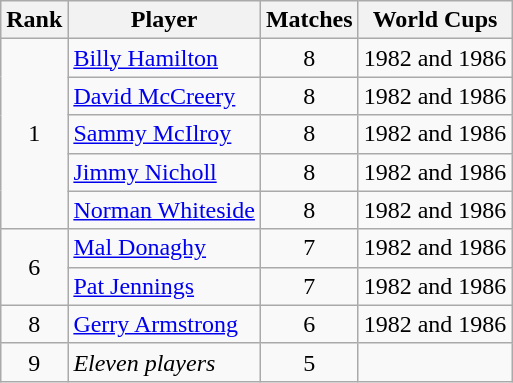<table class="wikitable" style="text-align: left;">
<tr>
<th>Rank</th>
<th>Player</th>
<th>Matches</th>
<th>World Cups</th>
</tr>
<tr>
<td rowspan=5 align=center>1</td>
<td><a href='#'>Billy Hamilton</a></td>
<td align=center>8</td>
<td>1982 and 1986</td>
</tr>
<tr>
<td><a href='#'>David McCreery</a></td>
<td align=center>8</td>
<td>1982 and 1986</td>
</tr>
<tr>
<td><a href='#'>Sammy McIlroy</a></td>
<td align=center>8</td>
<td>1982 and 1986</td>
</tr>
<tr>
<td><a href='#'>Jimmy Nicholl</a></td>
<td align=center>8</td>
<td>1982 and 1986</td>
</tr>
<tr>
<td><a href='#'>Norman Whiteside</a></td>
<td align=center>8</td>
<td>1982 and 1986</td>
</tr>
<tr>
<td rowspan=2 align=center>6</td>
<td><a href='#'>Mal Donaghy</a></td>
<td align=center>7</td>
<td>1982 and 1986</td>
</tr>
<tr>
<td><a href='#'>Pat Jennings</a></td>
<td align=center>7</td>
<td>1982 and 1986</td>
</tr>
<tr>
<td align=center>8</td>
<td><a href='#'>Gerry Armstrong</a></td>
<td align=center>6</td>
<td>1982 and 1986</td>
</tr>
<tr>
<td align=center>9</td>
<td><em>Eleven players</em></td>
<td align=center>5</td>
<td></td>
</tr>
</table>
